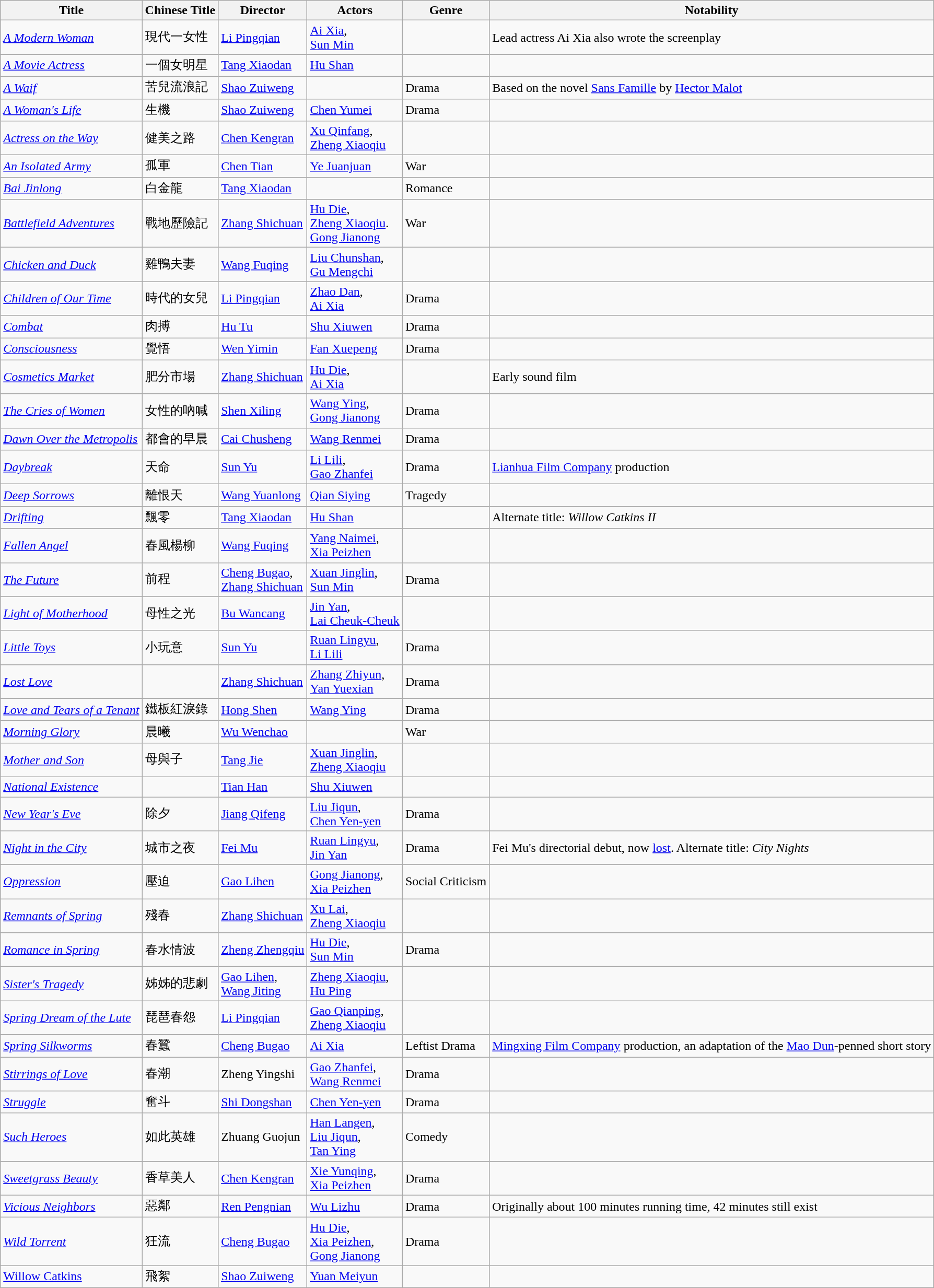<table class="wikitable">
<tr>
<th>Title</th>
<th>Chinese Title</th>
<th>Director</th>
<th>Actors</th>
<th>Genre</th>
<th>Notability</th>
</tr>
<tr>
<td><em><a href='#'>A Modern Woman</a></em></td>
<td>現代一女性</td>
<td><a href='#'>Li Pingqian</a></td>
<td><a href='#'>Ai Xia</a>,<br><a href='#'>Sun Min</a><br></td>
<td></td>
<td>Lead actress Ai Xia also wrote the screenplay</td>
</tr>
<tr>
<td><em><a href='#'>A Movie Actress</a></em></td>
<td>一個女明星</td>
<td><a href='#'>Tang Xiaodan</a></td>
<td><a href='#'>Hu Shan</a></td>
<td></td>
<td></td>
</tr>
<tr>
<td><em><a href='#'>A Waif</a></em></td>
<td>苦兒流浪記</td>
<td><a href='#'>Shao Zuiweng</a></td>
<td></td>
<td>Drama</td>
<td>Based on the novel <a href='#'>Sans Famille</a> by <a href='#'>Hector Malot</a></td>
</tr>
<tr>
<td><em><a href='#'>A Woman's Life</a></em></td>
<td>生機</td>
<td><a href='#'>Shao Zuiweng</a></td>
<td><a href='#'>Chen Yumei</a></td>
<td>Drama</td>
<td></td>
</tr>
<tr>
<td><em><a href='#'>Actress on the Way</a></em></td>
<td>健美之路</td>
<td><a href='#'>Chen Kengran</a></td>
<td><a href='#'>Xu Qinfang</a>,<br><a href='#'>Zheng Xiaoqiu</a><br></td>
<td></td>
<td></td>
</tr>
<tr>
<td><em><a href='#'>An Isolated Army</a></em></td>
<td>孤軍</td>
<td><a href='#'>Chen Tian</a></td>
<td><a href='#'>Ye Juanjuan</a></td>
<td>War</td>
<td></td>
</tr>
<tr>
<td><em><a href='#'>Bai Jinlong</a></em></td>
<td>白金龍</td>
<td><a href='#'>Tang Xiaodan</a></td>
<td></td>
<td>Romance</td>
<td></td>
</tr>
<tr>
<td><em><a href='#'>Battlefield Adventures</a></em></td>
<td>戰地歷險記</td>
<td><a href='#'>Zhang Shichuan</a></td>
<td><a href='#'>Hu Die</a>,<br><a href='#'>Zheng Xiaoqiu</a>.<br><a href='#'>Gong Jianong</a><br></td>
<td>War</td>
<td></td>
</tr>
<tr>
<td><em><a href='#'>Chicken and Duck</a></em></td>
<td>雞鴨夫妻</td>
<td><a href='#'>Wang Fuqing</a></td>
<td><a href='#'>Liu Chunshan</a>,<br><a href='#'>Gu Mengchi</a><br></td>
<td></td>
<td></td>
</tr>
<tr>
<td><em><a href='#'>Children of Our Time</a></em></td>
<td>時代的女兒</td>
<td><a href='#'>Li Pingqian</a></td>
<td><a href='#'>Zhao Dan</a>,<br><a href='#'>Ai Xia</a><br></td>
<td>Drama</td>
<td></td>
</tr>
<tr>
<td><em><a href='#'>Combat</a></em></td>
<td>肉搏</td>
<td><a href='#'>Hu Tu</a></td>
<td><a href='#'>Shu Xiuwen</a></td>
<td>Drama</td>
<td></td>
</tr>
<tr>
<td><em><a href='#'>Consciousness</a></em></td>
<td>覺悟</td>
<td><a href='#'>Wen Yimin</a></td>
<td><a href='#'>Fan Xuepeng</a></td>
<td>Drama</td>
<td></td>
</tr>
<tr>
<td><em><a href='#'>Cosmetics Market</a></em></td>
<td>肥分市場</td>
<td><a href='#'>Zhang Shichuan</a></td>
<td><a href='#'>Hu Die</a>,<br><a href='#'>Ai Xia</a></td>
<td></td>
<td>Early sound film</td>
</tr>
<tr>
<td><em><a href='#'>The Cries of Women</a></em></td>
<td>女性的吶喊</td>
<td><a href='#'>Shen Xiling</a></td>
<td><a href='#'>Wang Ying</a>,<br><a href='#'>Gong Jianong</a><br></td>
<td>Drama</td>
<td></td>
</tr>
<tr>
<td><em><a href='#'>Dawn Over the Metropolis</a></em></td>
<td>都會的早晨</td>
<td><a href='#'>Cai Chusheng</a></td>
<td><a href='#'>Wang Renmei</a></td>
<td>Drama</td>
<td></td>
</tr>
<tr>
<td><em><a href='#'>Daybreak</a></em></td>
<td>天命</td>
<td><a href='#'>Sun Yu</a></td>
<td><a href='#'>Li Lili</a>,<br><a href='#'>Gao Zhanfei</a></td>
<td>Drama</td>
<td><a href='#'>Lianhua Film Company</a> production</td>
</tr>
<tr>
<td><em><a href='#'>Deep Sorrows</a></em></td>
<td>離恨天</td>
<td><a href='#'>Wang Yuanlong</a></td>
<td><a href='#'>Qian Siying</a></td>
<td>Tragedy</td>
<td></td>
</tr>
<tr>
<td><em><a href='#'>Drifting</a></em></td>
<td>飄零</td>
<td><a href='#'>Tang Xiaodan</a></td>
<td><a href='#'>Hu Shan</a></td>
<td></td>
<td>Alternate title:  <em>Willow Catkins II</em></td>
</tr>
<tr>
<td><em><a href='#'>Fallen Angel</a></em></td>
<td>春風楊柳</td>
<td><a href='#'>Wang Fuqing</a></td>
<td><a href='#'>Yang Naimei</a>,<br><a href='#'>Xia Peizhen</a><br></td>
<td></td>
<td></td>
</tr>
<tr>
<td><em><a href='#'>The Future</a></em></td>
<td>前程</td>
<td><a href='#'>Cheng Bugao</a>,<br><a href='#'>Zhang Shichuan</a><br></td>
<td><a href='#'>Xuan Jinglin</a>,<br><a href='#'>Sun Min</a><br></td>
<td>Drama</td>
<td></td>
</tr>
<tr>
<td><em><a href='#'>Light of Motherhood</a></em></td>
<td>母性之光</td>
<td><a href='#'>Bu Wancang</a></td>
<td><a href='#'>Jin Yan</a>,<br><a href='#'>Lai Cheuk-Cheuk</a><br></td>
<td></td>
<td></td>
</tr>
<tr>
<td><em><a href='#'>Little Toys</a></em></td>
<td>小玩意</td>
<td><a href='#'>Sun Yu</a></td>
<td><a href='#'>Ruan Lingyu</a>,<br><a href='#'>Li Lili</a></td>
<td>Drama</td>
<td></td>
</tr>
<tr>
<td><em><a href='#'>Lost Love</a></em></td>
<td></td>
<td><a href='#'>Zhang Shichuan</a></td>
<td><a href='#'>Zhang Zhiyun</a>,<br><a href='#'>Yan Yuexian</a><br></td>
<td>Drama</td>
<td></td>
</tr>
<tr>
<td><em><a href='#'>Love and Tears of a Tenant</a></em></td>
<td>鐵板紅淚錄</td>
<td><a href='#'>Hong Shen</a></td>
<td><a href='#'>Wang Ying</a></td>
<td>Drama</td>
<td></td>
</tr>
<tr>
<td><em><a href='#'>Morning Glory</a></em></td>
<td>晨曦</td>
<td><a href='#'>Wu Wenchao</a></td>
<td></td>
<td>War</td>
<td></td>
</tr>
<tr>
<td><em><a href='#'>Mother and Son</a></em></td>
<td>母與子</td>
<td><a href='#'>Tang Jie</a></td>
<td><a href='#'>Xuan Jinglin</a>,<br><a href='#'>Zheng Xiaoqiu</a><br></td>
<td></td>
<td></td>
</tr>
<tr>
<td><em><a href='#'>National Existence</a></em></td>
<td></td>
<td><a href='#'>Tian Han</a></td>
<td><a href='#'>Shu Xiuwen</a></td>
<td></td>
<td></td>
</tr>
<tr>
<td><em><a href='#'>New Year's Eve</a></em></td>
<td>除夕</td>
<td><a href='#'>Jiang Qifeng</a></td>
<td><a href='#'>Liu Jiqun</a>,<br><a href='#'>Chen Yen-yen</a><br></td>
<td>Drama</td>
<td></td>
</tr>
<tr>
<td><em><a href='#'>Night in the City</a></em></td>
<td>城市之夜</td>
<td><a href='#'>Fei Mu</a></td>
<td><a href='#'>Ruan Lingyu</a>,<br><a href='#'>Jin Yan</a></td>
<td>Drama</td>
<td>Fei Mu's directorial debut, now <a href='#'>lost</a>.  Alternate title:  <em>City Nights</em></td>
</tr>
<tr>
<td><em><a href='#'>Oppression</a></em></td>
<td>壓迫</td>
<td><a href='#'>Gao Lihen</a></td>
<td><a href='#'>Gong Jianong</a>,<br><a href='#'>Xia Peizhen</a><br></td>
<td>Social Criticism</td>
<td></td>
</tr>
<tr>
<td><em><a href='#'>Remnants of Spring</a></em></td>
<td>殘春</td>
<td><a href='#'>Zhang Shichuan</a></td>
<td><a href='#'>Xu Lai</a>,<br><a href='#'>Zheng Xiaoqiu</a><br></td>
<td></td>
<td></td>
</tr>
<tr>
<td><em><a href='#'>Romance in Spring</a></em></td>
<td>春水情波</td>
<td><a href='#'>Zheng Zhengqiu</a></td>
<td><a href='#'>Hu Die</a>,<br><a href='#'>Sun Min</a><br></td>
<td>Drama</td>
<td></td>
</tr>
<tr>
<td><em><a href='#'>Sister's Tragedy</a></em></td>
<td>姊姊的悲劇</td>
<td><a href='#'>Gao Lihen</a>,<br><a href='#'>Wang Jiting</a><br></td>
<td><a href='#'>Zheng Xiaoqiu</a>,<br><a href='#'>Hu Ping</a><br></td>
<td></td>
<td></td>
</tr>
<tr>
<td><em><a href='#'>Spring Dream of the Lute</a></em></td>
<td>琵琶春怨</td>
<td><a href='#'>Li Pingqian</a></td>
<td><a href='#'>Gao Qianping</a>,<br><a href='#'>Zheng Xiaoqiu</a><br></td>
<td></td>
<td></td>
</tr>
<tr>
<td><em><a href='#'>Spring Silkworms</a></em></td>
<td>春蠶</td>
<td><a href='#'>Cheng Bugao</a></td>
<td><a href='#'>Ai Xia</a></td>
<td>Leftist Drama</td>
<td><a href='#'>Mingxing Film Company</a> production, an adaptation of the <a href='#'>Mao Dun</a>-penned short story</td>
</tr>
<tr>
<td><em><a href='#'>Stirrings of Love</a></em></td>
<td>春潮</td>
<td>Zheng Yingshi</td>
<td><a href='#'>Gao Zhanfei</a>,<br><a href='#'>Wang Renmei</a><br></td>
<td>Drama</td>
<td></td>
</tr>
<tr>
<td><em><a href='#'>Struggle</a></em></td>
<td>奮斗</td>
<td><a href='#'>Shi Dongshan</a></td>
<td><a href='#'>Chen Yen-yen</a></td>
<td>Drama</td>
<td></td>
</tr>
<tr>
<td><em><a href='#'>Such Heroes</a></em></td>
<td>如此英雄</td>
<td>Zhuang Guojun</td>
<td><a href='#'>Han Langen</a>,<br><a href='#'>Liu Jiqun</a>,<br><a href='#'>Tan Ying</a><br></td>
<td>Comedy</td>
<td></td>
</tr>
<tr>
<td><em><a href='#'>Sweetgrass Beauty</a></em></td>
<td>香草美人</td>
<td><a href='#'>Chen Kengran</a></td>
<td><a href='#'>Xie Yunqing</a>,<br><a href='#'>Xia Peizhen</a><br></td>
<td>Drama</td>
<td></td>
</tr>
<tr>
<td><em><a href='#'>Vicious Neighbors</a></em></td>
<td>惡鄰</td>
<td><a href='#'>Ren Pengnian</a></td>
<td><a href='#'>Wu Lizhu</a></td>
<td>Drama</td>
<td>Originally about 100 minutes running time, 42 minutes still exist</td>
</tr>
<tr>
<td><em><a href='#'>Wild Torrent</a></em></td>
<td>狂流</td>
<td><a href='#'>Cheng Bugao</a></td>
<td><a href='#'>Hu Die</a>,<br><a href='#'>Xia Peizhen</a>,<br><a href='#'>Gong Jianong</a><br></td>
<td>Drama</td>
<td></td>
</tr>
<tr>
<td><a href='#'>Willow Catkins</a></td>
<td>飛絮</td>
<td><a href='#'>Shao Zuiweng</a></td>
<td><a href='#'>Yuan Meiyun</a></td>
<td></td>
<td></td>
</tr>
</table>
